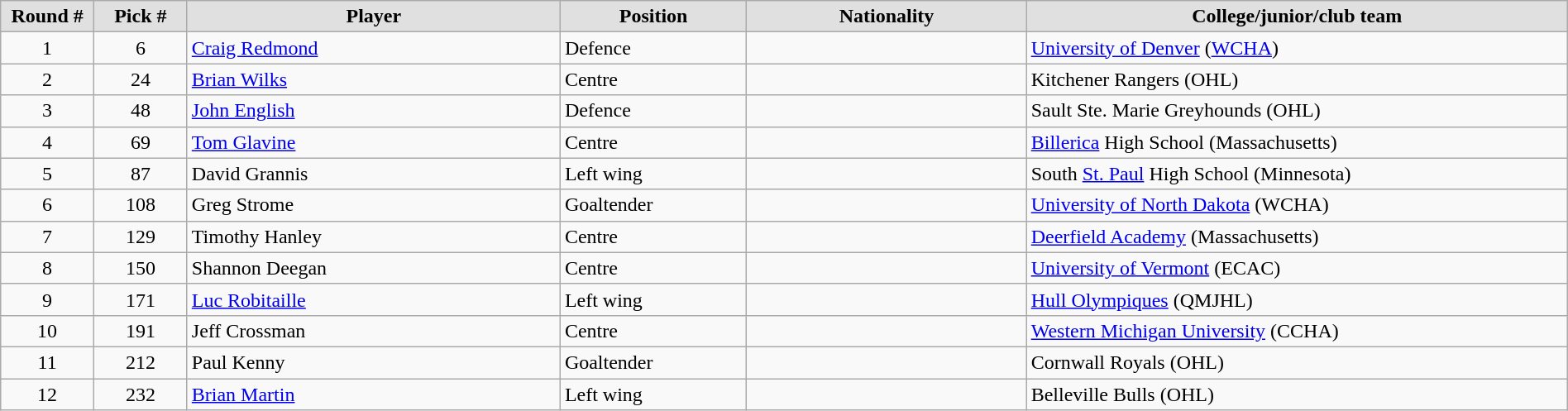<table class="wikitable" style="width: 100%">
<tr>
<th style="background:#e0e0e0;" width=5%>Round #</th>
<th style="background:#e0e0e0;" width=5%>Pick #</th>
<th style="background:#e0e0e0;" width=20%>Player</th>
<th style="background:#e0e0e0;" width=10%>Position</th>
<th style="background:#e0e0e0;" width=15%>Nationality</th>
<th style="background:#e0e0e0;" width=29%>College/junior/club team</th>
</tr>
<tr>
<td align=center>1</td>
<td align=center>6</td>
<td><a href='#'>Craig Redmond</a></td>
<td>Defence</td>
<td></td>
<td><a href='#'>University of Denver</a> (<a href='#'>WCHA</a>)</td>
</tr>
<tr>
<td align=center>2</td>
<td align=center>24</td>
<td><a href='#'>Brian Wilks</a></td>
<td>Centre</td>
<td></td>
<td>Kitchener Rangers (OHL)</td>
</tr>
<tr>
<td align=center>3</td>
<td align=center>48</td>
<td><a href='#'>John English</a></td>
<td>Defence</td>
<td></td>
<td>Sault Ste. Marie Greyhounds (OHL)</td>
</tr>
<tr>
<td align=center>4</td>
<td align=center>69</td>
<td><a href='#'>Tom Glavine</a></td>
<td>Centre</td>
<td></td>
<td><a href='#'>Billerica</a> High School (Massachusetts)</td>
</tr>
<tr>
<td align=center>5</td>
<td align=center>87</td>
<td>David Grannis</td>
<td>Left wing</td>
<td></td>
<td>South <a href='#'>St. Paul</a> High School (Minnesota)</td>
</tr>
<tr>
<td align=center>6</td>
<td align=center>108</td>
<td>Greg Strome</td>
<td>Goaltender</td>
<td></td>
<td><a href='#'>University of North Dakota</a> (WCHA)</td>
</tr>
<tr>
<td align=center>7</td>
<td align=center>129</td>
<td>Timothy Hanley</td>
<td>Centre</td>
<td></td>
<td><a href='#'>Deerfield Academy</a> (Massachusetts)</td>
</tr>
<tr>
<td align=center>8</td>
<td align=center>150</td>
<td>Shannon Deegan</td>
<td>Centre</td>
<td></td>
<td><a href='#'>University of Vermont</a> (ECAC)</td>
</tr>
<tr>
<td align=center>9</td>
<td align=center>171</td>
<td><a href='#'>Luc Robitaille</a></td>
<td>Left wing</td>
<td></td>
<td><a href='#'>Hull Olympiques</a> (QMJHL)</td>
</tr>
<tr>
<td align=center>10</td>
<td align=center>191</td>
<td>Jeff Crossman</td>
<td>Centre</td>
<td></td>
<td><a href='#'>Western Michigan University</a> (CCHA)</td>
</tr>
<tr>
<td align=center>11</td>
<td align=center>212</td>
<td>Paul Kenny</td>
<td>Goaltender</td>
<td></td>
<td>Cornwall Royals (OHL)</td>
</tr>
<tr>
<td align=center>12</td>
<td align=center>232</td>
<td><a href='#'>Brian Martin</a></td>
<td>Left wing</td>
<td></td>
<td>Belleville Bulls (OHL)</td>
</tr>
</table>
